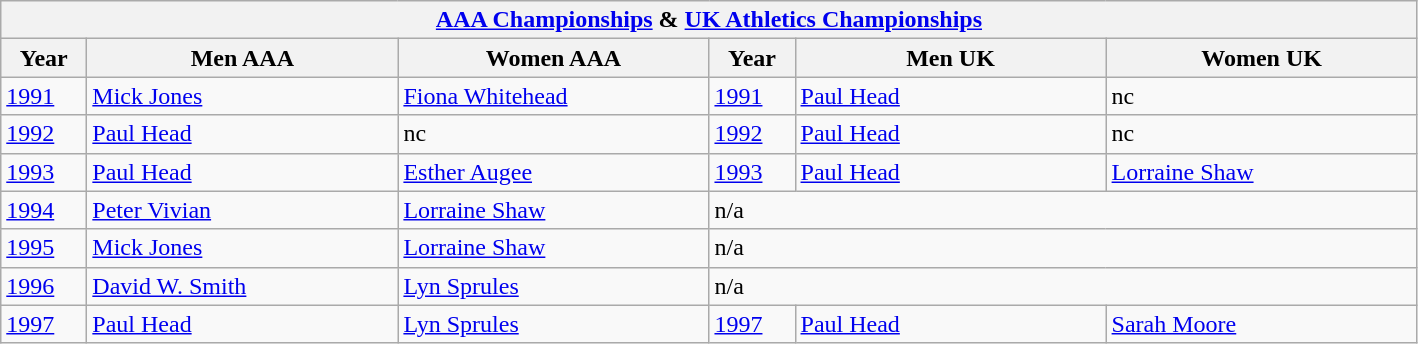<table class="wikitable">
<tr>
<th colspan="6"><a href='#'>AAA Championships</a> & <a href='#'>UK Athletics Championships</a></th>
</tr>
<tr>
<th width=50>Year</th>
<th width=200>Men AAA</th>
<th width=200>Women AAA</th>
<th width=50>Year</th>
<th width=200>Men UK</th>
<th width=200>Women UK</th>
</tr>
<tr>
<td><a href='#'>1991</a></td>
<td><a href='#'>Mick Jones</a></td>
<td><a href='#'>Fiona Whitehead</a></td>
<td><a href='#'>1991</a></td>
<td><a href='#'>Paul Head</a></td>
<td>nc</td>
</tr>
<tr>
<td><a href='#'>1992</a></td>
<td><a href='#'>Paul Head</a></td>
<td>nc</td>
<td><a href='#'>1992</a></td>
<td><a href='#'>Paul Head</a></td>
<td>nc</td>
</tr>
<tr>
<td><a href='#'>1993</a></td>
<td><a href='#'>Paul Head</a></td>
<td><a href='#'>Esther Augee</a></td>
<td><a href='#'>1993</a></td>
<td><a href='#'>Paul Head</a></td>
<td><a href='#'>Lorraine Shaw</a></td>
</tr>
<tr>
<td><a href='#'>1994</a></td>
<td><a href='#'>Peter Vivian</a></td>
<td><a href='#'>Lorraine Shaw</a></td>
<td colspan=3>n/a</td>
</tr>
<tr>
<td><a href='#'>1995</a></td>
<td><a href='#'>Mick Jones</a></td>
<td><a href='#'>Lorraine Shaw</a></td>
<td colspan=3>n/a</td>
</tr>
<tr>
<td><a href='#'>1996</a></td>
<td><a href='#'>David W. Smith</a></td>
<td><a href='#'>Lyn Sprules</a></td>
<td colspan=3>n/a</td>
</tr>
<tr>
<td><a href='#'>1997</a></td>
<td><a href='#'>Paul Head</a></td>
<td><a href='#'>Lyn Sprules</a></td>
<td><a href='#'>1997</a></td>
<td><a href='#'>Paul Head</a></td>
<td><a href='#'>Sarah Moore</a></td>
</tr>
</table>
